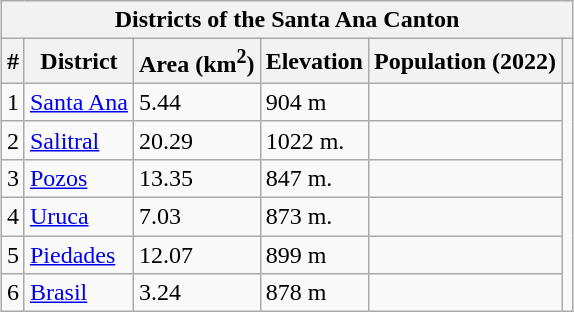<table class="wikitable" style="margin:1em auto;">
<tr>
<th colspan="6">Districts of the Santa Ana Canton</th>
</tr>
<tr>
<th>#</th>
<th>District</th>
<th>Area (km<sup>2</sup>)</th>
<th>Elevation</th>
<th>Population (2022)</th>
<th></th>
</tr>
<tr>
<td>1</td>
<td><a href='#'>Santa Ana</a></td>
<td>5.44</td>
<td>904 m</td>
<td></td>
<td rowspan="6"></td>
</tr>
<tr>
<td>2</td>
<td><a href='#'>Salitral</a></td>
<td>20.29</td>
<td>1022 m.</td>
<td></td>
</tr>
<tr>
<td>3</td>
<td><a href='#'>Pozos</a></td>
<td>13.35</td>
<td>847 m.</td>
<td></td>
</tr>
<tr>
<td>4</td>
<td><a href='#'>Uruca</a></td>
<td>7.03</td>
<td>873 m.</td>
<td></td>
</tr>
<tr>
<td>5</td>
<td><a href='#'>Piedades</a></td>
<td>12.07</td>
<td>899 m</td>
<td></td>
</tr>
<tr>
<td>6</td>
<td><a href='#'>Brasil</a></td>
<td>3.24</td>
<td>878 m</td>
<td></td>
</tr>
</table>
